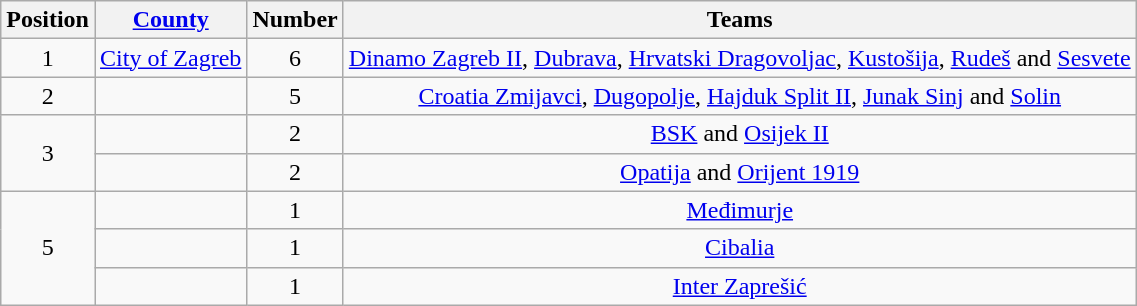<table class="wikitable">
<tr>
<th>Position</th>
<th><a href='#'>County</a></th>
<th>Number</th>
<th>Teams</th>
</tr>
<tr>
<td align=center>1</td>
<td> <a href='#'>City of Zagreb</a></td>
<td align=center>6</td>
<td align=center><a href='#'>Dinamo Zagreb II</a>, <a href='#'>Dubrava</a>, <a href='#'>Hrvatski Dragovoljac</a>, <a href='#'>Kustošija</a>, <a href='#'>Rudeš</a> and <a href='#'>Sesvete</a></td>
</tr>
<tr>
<td align=center>2</td>
<td></td>
<td align=center>5</td>
<td align=center><a href='#'>Croatia Zmijavci</a>, <a href='#'>Dugopolje</a>, <a href='#'>Hajduk Split II</a>, <a href='#'>Junak Sinj</a> and <a href='#'>Solin</a></td>
</tr>
<tr>
<td align=center rowspan="2">3</td>
<td></td>
<td align=center>2</td>
<td align=center><a href='#'>BSK</a> and <a href='#'>Osijek II</a></td>
</tr>
<tr>
<td></td>
<td align=center>2</td>
<td align=center><a href='#'>Opatija</a> and <a href='#'>Orijent 1919</a></td>
</tr>
<tr>
<td align=center rowspan="3">5</td>
<td></td>
<td align=center>1</td>
<td align=center><a href='#'>Međimurje</a></td>
</tr>
<tr>
<td></td>
<td align=center>1</td>
<td align=center><a href='#'>Cibalia</a></td>
</tr>
<tr>
<td></td>
<td align=center>1</td>
<td align=center><a href='#'>Inter Zaprešić</a></td>
</tr>
</table>
